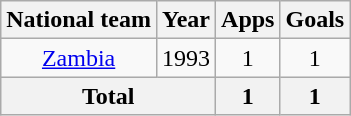<table class="wikitable" style="text-align: center;">
<tr>
<th>National team</th>
<th>Year</th>
<th>Apps</th>
<th>Goals</th>
</tr>
<tr>
<td><a href='#'>Zambia</a></td>
<td>1993</td>
<td>1</td>
<td>1</td>
</tr>
<tr>
<th colspan="2">Total</th>
<th>1</th>
<th>1</th>
</tr>
</table>
